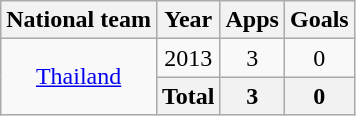<table class="wikitable" style="text-align:center">
<tr>
<th>National team</th>
<th>Year</th>
<th>Apps</th>
<th>Goals</th>
</tr>
<tr>
<td rowspan="2" valign="center"><a href='#'>Thailand</a></td>
<td>2013</td>
<td>3</td>
<td>0</td>
</tr>
<tr>
<th>Total</th>
<th>3</th>
<th>0</th>
</tr>
</table>
